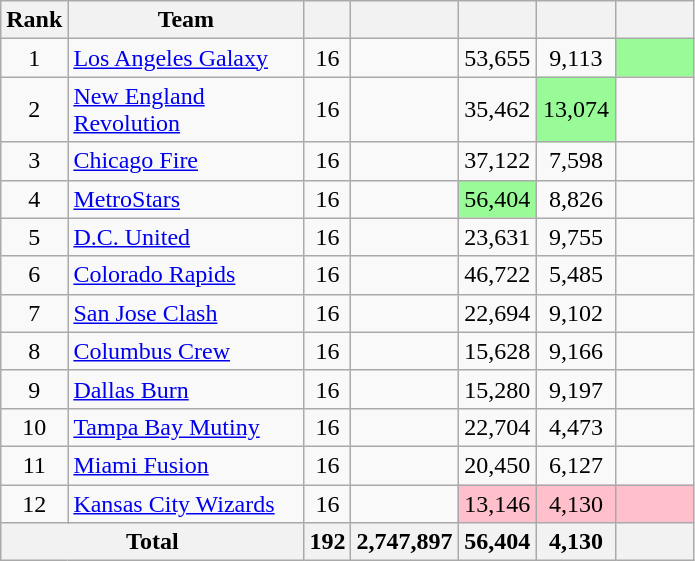<table class="wikitable sortable" style=text-align:center>
<tr>
<th width=25>Rank</th>
<th width=150>Team</th>
<th></th>
<th width=45></th>
<th width=45></th>
<th width=45></th>
<th width=45></th>
</tr>
<tr>
<td>1</td>
<td align=left><a href='#'>Los Angeles Galaxy</a></td>
<td>16</td>
<td></td>
<td>53,655</td>
<td>9,113</td>
<td bgcolor="#98fb98"></td>
</tr>
<tr>
<td>2</td>
<td align=left><a href='#'>New England Revolution</a></td>
<td>16</td>
<td></td>
<td>35,462</td>
<td bgcolor="#98fb98">13,074</td>
<td></td>
</tr>
<tr>
<td>3</td>
<td align=left><a href='#'>Chicago Fire</a></td>
<td>16</td>
<td></td>
<td>37,122</td>
<td>7,598</td>
<td></td>
</tr>
<tr>
<td>4</td>
<td align=left><a href='#'>MetroStars</a></td>
<td>16</td>
<td></td>
<td bgcolor="#98fb98">56,404</td>
<td>8,826</td>
<td></td>
</tr>
<tr>
<td>5</td>
<td align=left><a href='#'>D.C. United</a></td>
<td>16</td>
<td></td>
<td>23,631</td>
<td>9,755</td>
<td></td>
</tr>
<tr>
<td>6</td>
<td align=left><a href='#'>Colorado Rapids</a></td>
<td>16</td>
<td></td>
<td>46,722</td>
<td>5,485</td>
<td></td>
</tr>
<tr>
<td>7</td>
<td align=left><a href='#'>San Jose Clash</a></td>
<td>16</td>
<td></td>
<td>22,694</td>
<td>9,102</td>
<td></td>
</tr>
<tr>
<td>8</td>
<td align=left><a href='#'>Columbus Crew</a></td>
<td>16</td>
<td></td>
<td>15,628</td>
<td>9,166</td>
<td></td>
</tr>
<tr>
<td>9</td>
<td align=left><a href='#'>Dallas Burn</a></td>
<td>16</td>
<td></td>
<td>15,280</td>
<td>9,197</td>
<td></td>
</tr>
<tr>
<td>10</td>
<td align=left><a href='#'>Tampa Bay Mutiny</a></td>
<td>16</td>
<td></td>
<td>22,704</td>
<td>4,473</td>
<td></td>
</tr>
<tr>
<td>11</td>
<td align=left><a href='#'>Miami Fusion</a></td>
<td>16</td>
<td></td>
<td>20,450</td>
<td>6,127</td>
<td></td>
</tr>
<tr>
<td>12</td>
<td align=left><a href='#'>Kansas City Wizards</a></td>
<td>16</td>
<td></td>
<td bgcolor="#ffc)cb">13,146</td>
<td bgcolor="#ffc)cb">4,130</td>
<td bgcolor="#ffc)cb"></td>
</tr>
<tr>
<th colspan=2>Total</th>
<th>192</th>
<th>2,747,897</th>
<th>56,404</th>
<th>4,130</th>
<th></th>
</tr>
</table>
